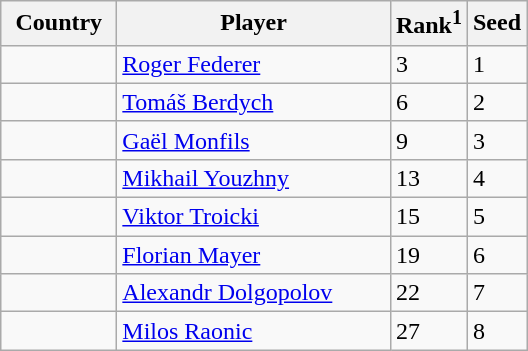<table class="wikitable" border="1">
<tr>
<th width="70">Country</th>
<th width="175">Player</th>
<th>Rank<sup>1</sup></th>
<th>Seed</th>
</tr>
<tr>
<td></td>
<td><a href='#'>Roger Federer</a></td>
<td>3</td>
<td>1</td>
</tr>
<tr>
<td></td>
<td><a href='#'>Tomáš Berdych</a></td>
<td>6</td>
<td>2</td>
</tr>
<tr>
<td></td>
<td><a href='#'>Gaël Monfils</a></td>
<td>9</td>
<td>3</td>
</tr>
<tr>
<td></td>
<td><a href='#'>Mikhail Youzhny</a></td>
<td>13</td>
<td>4</td>
</tr>
<tr>
<td></td>
<td><a href='#'>Viktor Troicki</a></td>
<td>15</td>
<td>5</td>
</tr>
<tr>
<td></td>
<td><a href='#'>Florian Mayer</a></td>
<td>19</td>
<td>6</td>
</tr>
<tr>
<td></td>
<td><a href='#'>Alexandr Dolgopolov</a></td>
<td>22</td>
<td>7</td>
</tr>
<tr>
<td></td>
<td><a href='#'>Milos Raonic</a></td>
<td>27</td>
<td>8</td>
</tr>
</table>
